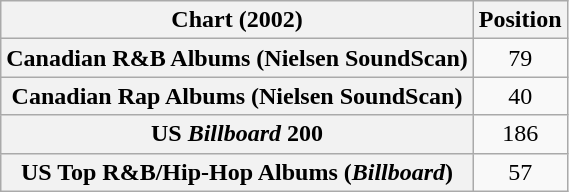<table class="wikitable sortable plainrowheaders" style="text-align:center">
<tr>
<th scope="col">Chart (2002)</th>
<th scope="col">Position</th>
</tr>
<tr>
<th scope="row">Canadian R&B Albums (Nielsen SoundScan)</th>
<td>79</td>
</tr>
<tr>
<th scope="row">Canadian Rap Albums (Nielsen SoundScan)</th>
<td>40</td>
</tr>
<tr>
<th scope="row">US <em>Billboard</em> 200</th>
<td>186</td>
</tr>
<tr>
<th scope="row">US Top R&B/Hip-Hop Albums (<em>Billboard</em>)</th>
<td>57</td>
</tr>
</table>
